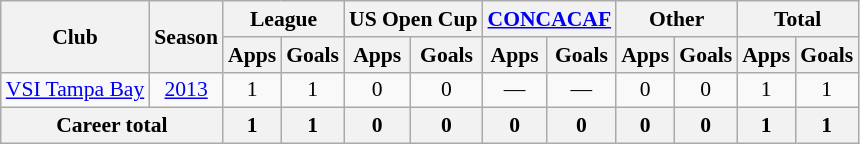<table class="wikitable" style="font-size:90%; text-align:center;">
<tr>
<th rowspan="2">Club</th>
<th rowspan="2">Season</th>
<th colspan="2">League</th>
<th colspan="2">US Open Cup</th>
<th colspan="2"><a href='#'>CONCACAF</a></th>
<th colspan="2">Other</th>
<th colspan="2">Total</th>
</tr>
<tr>
<th>Apps</th>
<th>Goals</th>
<th>Apps</th>
<th>Goals</th>
<th>Apps</th>
<th>Goals</th>
<th>Apps</th>
<th>Goals</th>
<th>Apps</th>
<th>Goals</th>
</tr>
<tr>
<td rowspan="1"><a href='#'>VSI Tampa Bay</a></td>
<td><a href='#'>2013</a></td>
<td>1</td>
<td>1</td>
<td>0</td>
<td>0</td>
<td>—</td>
<td>—</td>
<td>0</td>
<td>0</td>
<td>1</td>
<td>1</td>
</tr>
<tr>
<th colspan="2">Career total</th>
<th>1</th>
<th>1</th>
<th>0</th>
<th>0</th>
<th>0</th>
<th>0</th>
<th>0</th>
<th>0</th>
<th>1</th>
<th>1</th>
</tr>
</table>
